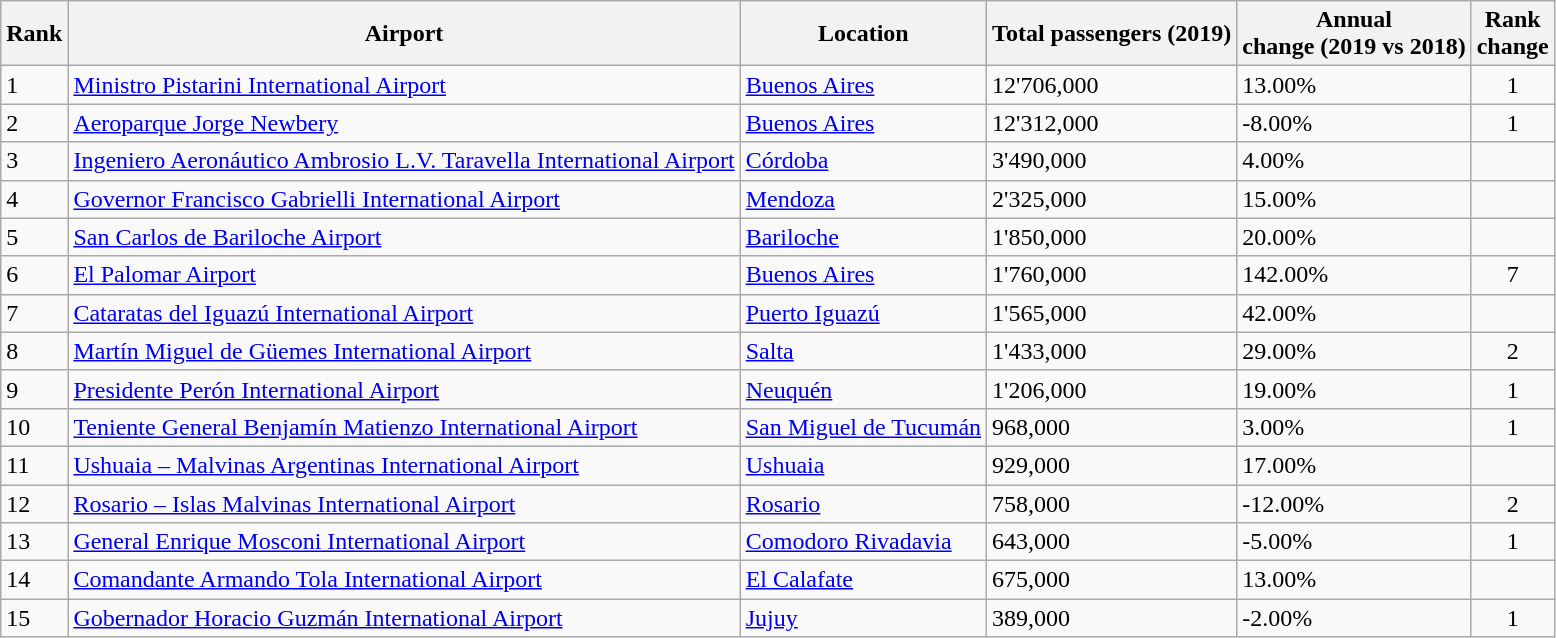<table class="wikitable sortable">
<tr>
<th>Rank</th>
<th>Airport</th>
<th>Location</th>
<th>Total passengers (2019)</th>
<th>Annual<br>change (2019 vs 2018)</th>
<th>Rank<br>change</th>
</tr>
<tr>
<td>1</td>
<td><a href='#'>Ministro Pistarini International Airport</a></td>
<td><a href='#'>Buenos Aires</a></td>
<td>12'706,000</td>
<td>13.00%</td>
<td style="text-align:center;">1</td>
</tr>
<tr>
<td>2</td>
<td><a href='#'>Aeroparque Jorge Newbery</a></td>
<td><a href='#'>Buenos Aires</a></td>
<td>12'312,000</td>
<td>-8.00%</td>
<td style="text-align:center;">1</td>
</tr>
<tr>
<td>3</td>
<td><a href='#'>Ingeniero Aeronáutico Ambrosio L.V. Taravella International Airport</a></td>
<td><a href='#'>Córdoba</a></td>
<td>3'490,000</td>
<td>4.00%</td>
<td style="text-align:center;"></td>
</tr>
<tr>
<td>4</td>
<td><a href='#'>Governor Francisco Gabrielli International Airport</a></td>
<td><a href='#'>Mendoza</a></td>
<td>2'325,000</td>
<td>15.00%</td>
<td style="text-align:center;"></td>
</tr>
<tr>
<td>5</td>
<td><a href='#'>San Carlos de Bariloche Airport</a></td>
<td><a href='#'>Bariloche</a></td>
<td>1'850,000</td>
<td>20.00%</td>
<td style="text-align:center;"></td>
</tr>
<tr>
<td>6</td>
<td><a href='#'>El Palomar Airport</a></td>
<td><a href='#'>Buenos Aires</a></td>
<td>1'760,000</td>
<td>142.00%</td>
<td style="text-align:center;">7</td>
</tr>
<tr>
<td>7</td>
<td><a href='#'>Cataratas del Iguazú International Airport</a></td>
<td><a href='#'>Puerto Iguazú</a></td>
<td>1'565,000</td>
<td>42.00%</td>
<td style="text-align:center;"></td>
</tr>
<tr>
<td>8</td>
<td><a href='#'>Martín Miguel de Güemes International Airport</a></td>
<td><a href='#'>Salta</a></td>
<td>1'433,000</td>
<td>29.00%</td>
<td style="text-align:center;">2</td>
</tr>
<tr>
<td>9</td>
<td><a href='#'>Presidente Perón International Airport</a></td>
<td><a href='#'>Neuquén</a></td>
<td>1'206,000</td>
<td>19.00%</td>
<td style="text-align:center;">1</td>
</tr>
<tr>
<td>10</td>
<td><a href='#'>Teniente General Benjamín Matienzo International Airport</a></td>
<td><a href='#'>San Miguel de Tucumán</a></td>
<td>968,000</td>
<td>3.00%</td>
<td style="text-align:center;">1</td>
</tr>
<tr>
<td>11</td>
<td><a href='#'>Ushuaia – Malvinas Argentinas International Airport</a></td>
<td><a href='#'>Ushuaia</a></td>
<td>929,000</td>
<td>17.00%</td>
<td style="text-align:center;"></td>
</tr>
<tr>
<td>12</td>
<td><a href='#'>Rosario – Islas Malvinas International Airport</a></td>
<td><a href='#'>Rosario</a></td>
<td>758,000</td>
<td>-12.00%</td>
<td style="text-align:center;">2</td>
</tr>
<tr>
<td>13</td>
<td><a href='#'>General Enrique Mosconi International Airport</a></td>
<td><a href='#'>Comodoro Rivadavia</a></td>
<td>643,000</td>
<td>-5.00%</td>
<td style="text-align:center;">1</td>
</tr>
<tr>
<td>14</td>
<td><a href='#'>Comandante Armando Tola International Airport</a></td>
<td><a href='#'>El Calafate</a></td>
<td>675,000</td>
<td>13.00%</td>
<td style="text-align:center;"></td>
</tr>
<tr>
<td>15</td>
<td><a href='#'>Gobernador Horacio Guzmán International Airport</a></td>
<td><a href='#'>Jujuy</a></td>
<td>389,000</td>
<td>-2.00%</td>
<td style="text-align:center;"> 1</td>
</tr>
</table>
